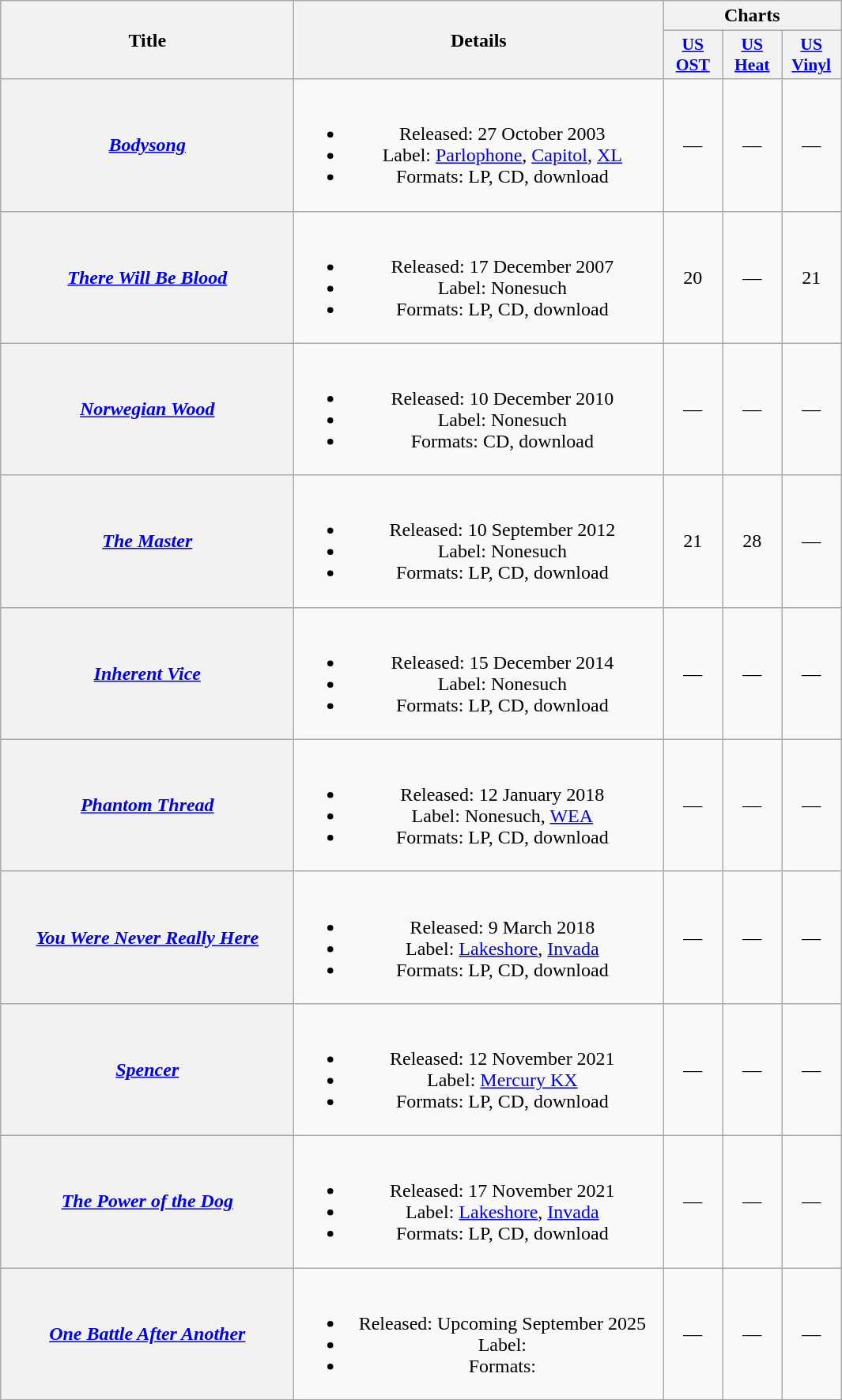<table class="wikitable plainrowheaders" style="text-align:center;">
<tr>
<th scope="col" rowspan="2" style="width:15em;">Title</th>
<th scope="col" rowspan="2" style="width:19em;">Details</th>
<th scope="col" colspan="3">Charts</th>
</tr>
<tr>
<th scope="col" style="width:3em;font-size:90%;"><a href='#'>US<br>OST</a><br></th>
<th scope="col" style="width:3em;font-size:90%;"><a href='#'>US<br>Heat</a><br></th>
<th scope="col" style="width:3em;font-size:90%;"><a href='#'>US<br>Vinyl</a><br></th>
</tr>
<tr>
<th scope="row"><em><a href='#'>Bodysong</a></em></th>
<td><br><ul><li>Released: 27 October 2003</li><li>Label: <a href='#'>Parlophone</a>, <a href='#'>Capitol</a>, <a href='#'>XL</a></li><li>Formats: LP, CD, download</li></ul></td>
<td>—</td>
<td>—</td>
<td>—</td>
</tr>
<tr>
<th scope="row"><em><a href='#'>There Will Be Blood</a></em></th>
<td><br><ul><li>Released: 17 December 2007</li><li>Label: Nonesuch</li><li>Formats: LP, CD, download</li></ul></td>
<td>20</td>
<td>—</td>
<td>21</td>
</tr>
<tr>
<th scope="row"><em><a href='#'>Norwegian Wood</a></em></th>
<td><br><ul><li>Released: 10 December 2010</li><li>Label: Nonesuch</li><li>Formats: CD, download</li></ul></td>
<td>—</td>
<td>—</td>
<td>—</td>
</tr>
<tr>
<th scope="row"><em><a href='#'>The Master</a></em></th>
<td><br><ul><li>Released: 10 September 2012</li><li>Label: Nonesuch</li><li>Formats: LP, CD, download</li></ul></td>
<td>21</td>
<td>28</td>
<td>—</td>
</tr>
<tr>
<th scope="row"><em><a href='#'>Inherent Vice</a></em></th>
<td><br><ul><li>Released: 15 December 2014</li><li>Label: Nonesuch</li><li>Formats: LP, CD, download</li></ul></td>
<td>—</td>
<td>—</td>
<td>—</td>
</tr>
<tr>
<th scope="row"><em><a href='#'>Phantom Thread</a></em></th>
<td><br><ul><li>Released: 12 January 2018</li><li>Label: Nonesuch, <a href='#'>WEA</a></li><li>Formats: LP, CD, download</li></ul></td>
<td>—</td>
<td>—</td>
<td>—</td>
</tr>
<tr>
<th scope="row"><em><a href='#'>You Were Never Really Here</a></em></th>
<td><br><ul><li>Released: 9 March 2018</li><li>Label: <a href='#'>Lakeshore</a>, <a href='#'>Invada</a></li><li>Formats: LP, CD, download</li></ul></td>
<td>—</td>
<td>—</td>
<td>—</td>
</tr>
<tr>
<th scope="row"><em><a href='#'>Spencer</a></em></th>
<td><br><ul><li>Released: 12 November 2021</li><li>Label: <a href='#'>Mercury KX</a></li><li>Formats: LP, CD, download</li></ul></td>
<td>—</td>
<td>—</td>
<td>—</td>
</tr>
<tr>
<th scope="row"><em><a href='#'>The Power of the Dog</a></em></th>
<td><br><ul><li>Released: 17 November 2021</li><li>Label: <a href='#'>Lakeshore</a>, <a href='#'>Invada</a></li><li>Formats: LP, CD, download</li></ul></td>
<td>—</td>
<td>—</td>
<td>—</td>
</tr>
<tr>
<th scope="row"><em><a href='#'>One Battle After Another</a></em></th>
<td><br><ul><li>Released: Upcoming September 2025</li><li>Label:</li><li>Formats:</li></ul></td>
<td>—</td>
<td>—</td>
<td>—</td>
</tr>
<tr>
</tr>
</table>
